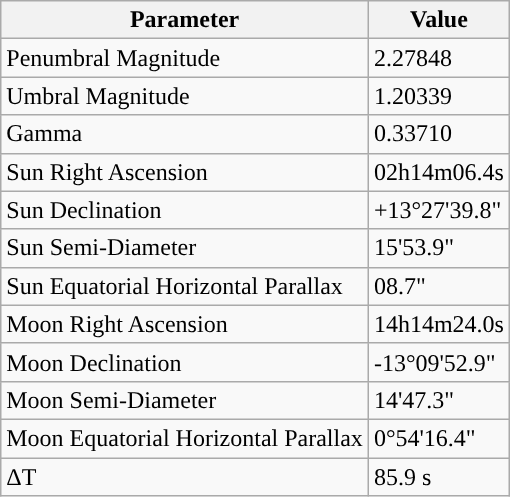<table class="wikitable">
<tr>
<th>Parameter</th>
<th>Value</th>
</tr>
<tr>
<td>Penumbral Magnitude</td>
<td>2.27848</td>
</tr>
<tr>
<td>Umbral Magnitude</td>
<td>1.20339</td>
</tr>
<tr>
<td>Gamma</td>
<td>0.33710</td>
</tr>
<tr>
<td>Sun Right Ascension</td>
<td>02h14m06.4s</td>
</tr>
<tr>
<td>Sun Declination</td>
<td>+13°27'39.8"</td>
</tr>
<tr>
<td>Sun Semi-Diameter</td>
<td>15'53.9"</td>
</tr>
<tr>
<td>Sun Equatorial Horizontal Parallax</td>
<td>08.7"</td>
</tr>
<tr>
<td>Moon Right Ascension</td>
<td>14h14m24.0s</td>
</tr>
<tr>
<td>Moon Declination</td>
<td>-13°09'52.9"</td>
</tr>
<tr>
<td>Moon Semi-Diameter</td>
<td>14'47.3"</td>
</tr>
<tr>
<td>Moon Equatorial Horizontal Parallax</td>
<td>0°54'16.4"</td>
</tr>
<tr>
<td>ΔT</td>
<td>85.9 s</td>
</tr>
</table>
